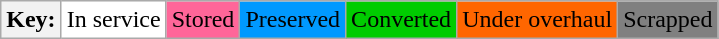<table class="wikitable">
<tr>
<th>Key:</th>
<td bgcolor=#FFFFFF>In service</td>
<td bgcolor=#FF6699>Stored</td>
<td bgcolor=#0099FF>Preserved</td>
<td bgcolor=#00CC00>Converted</td>
<td bgcolor=#FF6600>Under overhaul</td>
<td bgcolor=#808080>Scrapped</td>
</tr>
</table>
